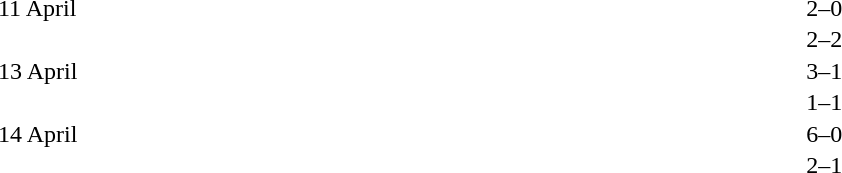<table cellspacing=1 width=70%>
<tr>
<th width=25%></th>
<th width=30%></th>
<th width=15%></th>
<th width=30%></th>
</tr>
<tr>
<td>11 April</td>
<td align=right></td>
<td align=center>2–0</td>
<td></td>
</tr>
<tr>
<td></td>
<td align=right></td>
<td align=center>2–2</td>
<td></td>
</tr>
<tr>
<td>13 April</td>
<td align=right></td>
<td align=center>3–1</td>
<td></td>
</tr>
<tr>
<td></td>
<td align=right></td>
<td align=center>1–1</td>
<td></td>
</tr>
<tr>
<td>14 April</td>
<td align=right></td>
<td align=center>6–0</td>
<td></td>
</tr>
<tr>
<td></td>
<td align=right></td>
<td align=center>2–1</td>
<td></td>
</tr>
</table>
